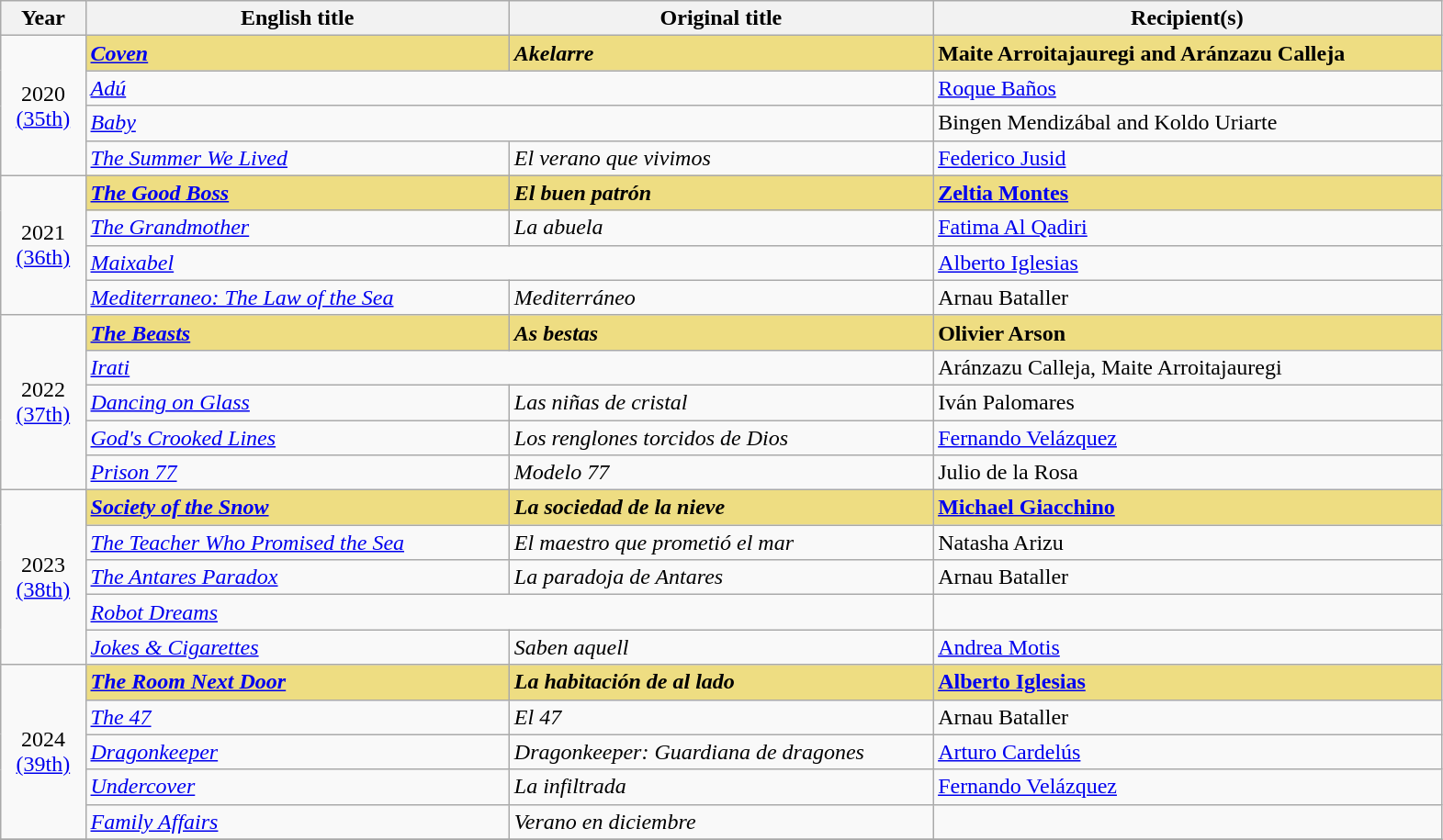<table class="wikitable sortable" style="text-align:left;"style="width:95%">
<tr>
<th scope="col" style="width:5%;">Year</th>
<th scope="col" style="width:25%;">English title</th>
<th scope="col" style="width:25%;">Original title</th>
<th scope="col" style="width:30%;">Recipient(s)</th>
</tr>
<tr>
<td rowspan="4" style="text-align:center;">2020<br><a href='#'>(35th)</a><br></td>
<td style="background:#eedd82;"><strong><em><a href='#'>Coven</a></em></strong></td>
<td style="background:#eedd82;"><strong><em>Akelarre</em></strong></td>
<td style="background:#eedd82;"><strong>Maite Arroitajauregi and Aránzazu Calleja</strong></td>
</tr>
<tr>
<td colspan="2"><em><a href='#'>Adú</a></em></td>
<td><a href='#'>Roque Baños</a></td>
</tr>
<tr>
<td colspan="2"><em><a href='#'>Baby</a></em></td>
<td>Bingen Mendizábal and Koldo Uriarte</td>
</tr>
<tr>
<td><em><a href='#'>The Summer We Lived</a></em></td>
<td><em>El verano que vivimos</em></td>
<td><a href='#'>Federico Jusid</a></td>
</tr>
<tr>
<td rowspan="4" style="text-align:center;">2021<br><a href='#'>(36th)</a><br></td>
<td style="background:#eedd82;"><strong><em><a href='#'>The Good Boss</a></em></strong></td>
<td style="background:#eedd82;"><strong><em>El buen patrón</em></strong></td>
<td style="background:#eedd82;"><strong><a href='#'>Zeltia Montes</a></strong></td>
</tr>
<tr>
<td><em><a href='#'>The Grandmother</a></em></td>
<td><em>La abuela</em></td>
<td><a href='#'>Fatima Al Qadiri</a></td>
</tr>
<tr>
<td colspan="2"><em><a href='#'>Maixabel</a></em></td>
<td><a href='#'>Alberto Iglesias</a></td>
</tr>
<tr>
<td><em><a href='#'>Mediterraneo: The Law of the Sea</a></em></td>
<td><em>Mediterráneo</em></td>
<td>Arnau Bataller</td>
</tr>
<tr>
<td rowspan="5" style="text-align:center;">2022<br><a href='#'>(37th)</a><br></td>
<td style="background:#eedd82;"><strong><em><a href='#'>The Beasts</a></em></strong></td>
<td style="background:#eedd82;"><strong><em>As bestas</em></strong></td>
<td style="background:#eedd82;"><strong>Olivier Arson</strong></td>
</tr>
<tr>
<td colspan="2"><em><a href='#'>Irati</a></em></td>
<td>Aránzazu Calleja, Maite Arroitajauregi</td>
</tr>
<tr>
<td><em><a href='#'>Dancing on Glass</a></em></td>
<td><em>Las niñas de cristal</em></td>
<td>Iván Palomares</td>
</tr>
<tr>
<td><em><a href='#'>God's Crooked Lines</a></em></td>
<td><em>Los renglones torcidos de Dios</em></td>
<td><a href='#'>Fernando Velázquez</a></td>
</tr>
<tr>
<td><em><a href='#'>Prison 77</a></em></td>
<td><em>Modelo 77</em></td>
<td>Julio de la Rosa</td>
</tr>
<tr>
<td rowspan="5" style="text-align:center;">2023<br><a href='#'>(38th)</a><br></td>
<td style="background:#eedd82;"><strong><em><a href='#'>Society of the Snow</a></em></strong></td>
<td style="background:#eedd82;"><strong><em>La sociedad de la nieve</em></strong></td>
<td style="background:#eedd82;"><strong><a href='#'>Michael Giacchino</a></strong></td>
</tr>
<tr>
<td><em><a href='#'>The Teacher Who Promised the Sea</a></em></td>
<td><em>El maestro que prometió el mar</em></td>
<td>Natasha Arizu</td>
</tr>
<tr>
<td><em><a href='#'>The Antares Paradox</a></em></td>
<td><em>La paradoja de Antares</em></td>
<td>Arnau Bataller</td>
</tr>
<tr>
<td colspan="2"><em><a href='#'>Robot Dreams</a></em></td>
<td></td>
</tr>
<tr>
<td><em><a href='#'>Jokes & Cigarettes</a></em></td>
<td><em>Saben aquell</em></td>
<td><a href='#'>Andrea Motis</a></td>
</tr>
<tr>
<td rowspan="5" style="text-align:center;">2024<br><a href='#'>(39th)</a><br></td>
<td style="background:#eedd82;"><strong><em><a href='#'>The Room Next Door</a></em></strong></td>
<td style="background:#eedd82;"><strong><em>La habitación de al lado</em></strong></td>
<td style="background:#eedd82;"><strong><a href='#'>Alberto Iglesias</a></strong></td>
</tr>
<tr>
<td><em><a href='#'>The 47</a></em></td>
<td><em>El 47</em></td>
<td>Arnau Bataller</td>
</tr>
<tr>
<td><em><a href='#'>Dragonkeeper</a></em></td>
<td><em>Dragonkeeper: Guardiana de dragones</em></td>
<td><a href='#'>Arturo Cardelús</a></td>
</tr>
<tr>
<td><em><a href='#'>Undercover</a></em></td>
<td><em>La infiltrada</em></td>
<td><a href='#'>Fernando Velázquez</a></td>
</tr>
<tr>
<td><em><a href='#'>Family Affairs</a></em></td>
<td><em>Verano en diciembre</em></td>
<td></td>
</tr>
<tr>
</tr>
</table>
